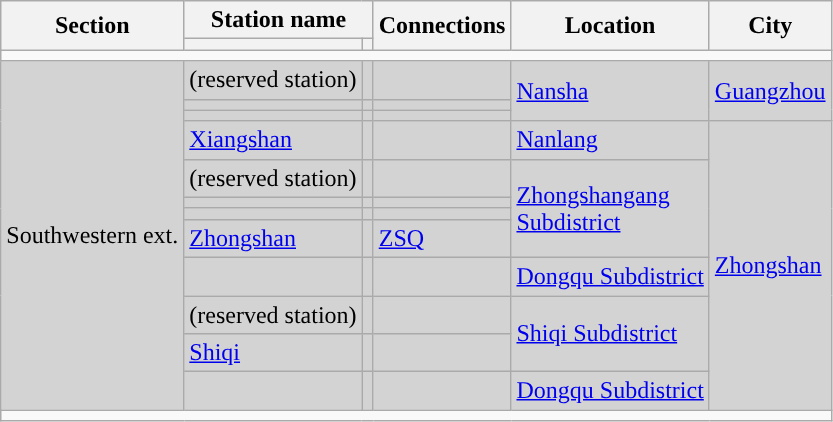<table class="wikitable">
<tr>
<th rowspan="2">Section<br></th>
<th colspan="2">Station name</th>
<th rowspan="2">Connections<br></th>
<th rowspan="2">Location</th>
<th rowspan="2">City</th>
</tr>
<tr>
<th></th>
<th></th>
</tr>
<tr style="background:#">
<td colspan="12"></td>
</tr>
<tr bgcolor="lightgrey">
<td rowspan="12">Southwestern ext.</td>
<td> (reserved station)</td>
<td></td>
<td></td>
<td rowspan="3"><a href='#'>Nansha</a></td>
<td rowspan="3"><a href='#'>Guangzhou</a></td>
</tr>
<tr bgcolor="lightgrey">
<td></td>
<td></td>
<td></td>
</tr>
<tr bgcolor="lightgrey">
<td></td>
<td></td>
<td></td>
</tr>
<tr bgcolor="lightgrey">
<td><a href='#'>Xiangshan</a></td>
<td></td>
<td></td>
<td><a href='#'>Nanlang</a></td>
<td rowspan="9"><a href='#'>Zhongshan</a></td>
</tr>
<tr bgcolor="lightgrey">
<td> (reserved station)</td>
<td></td>
<td></td>
<td rowspan="4"><a href='#'>Zhongshangang<br>Subdistrict</a></td>
</tr>
<tr bgcolor="lightgrey">
<td></td>
<td></td>
<td></td>
</tr>
<tr bgcolor="lightgrey">
<td></td>
<td></td>
<td></td>
</tr>
<tr bgcolor="lightgrey">
<td><a href='#'>Zhongshan</a></td>
<td></td>
<td> <a href='#'>ZSQ</a></td>
</tr>
<tr bgcolor="lightgrey">
<td></td>
<td></td>
<td></td>
<td><a href='#'>Dongqu Subdistrict</a></td>
</tr>
<tr bgcolor="lightgrey">
<td> (reserved station)</td>
<td></td>
<td></td>
<td rowspan="2"><a href='#'>Shiqi Subdistrict</a></td>
</tr>
<tr bgcolor="lightgrey">
<td><a href='#'>Shiqi</a></td>
<td></td>
<td></td>
</tr>
<tr bgcolor="lightgrey">
<td></td>
<td></td>
<td></td>
<td><a href='#'>Dongqu Subdistrict</a></td>
</tr>
<tr style="background:#">
<td colspan="12"></td>
</tr>
</table>
